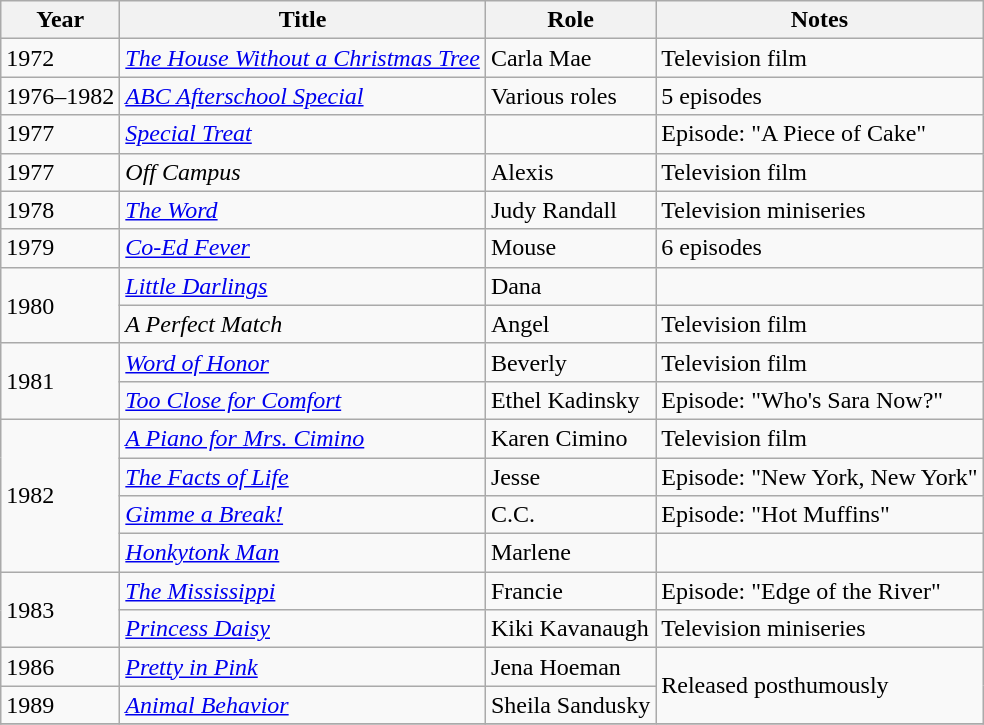<table class="wikitable sortable">
<tr>
<th>Year</th>
<th>Title</th>
<th>Role</th>
<th class="unsortable">Notes</th>
</tr>
<tr>
<td>1972</td>
<td><em><a href='#'>The House Without a Christmas Tree</a></em></td>
<td>Carla Mae</td>
<td>Television film</td>
</tr>
<tr>
<td>1976–1982</td>
<td><em><a href='#'>ABC Afterschool Special</a></em></td>
<td>Various roles</td>
<td>5 episodes</td>
</tr>
<tr>
<td>1977</td>
<td><em><a href='#'>Special Treat</a></em></td>
<td></td>
<td>Episode: "A Piece of Cake"</td>
</tr>
<tr>
<td>1977</td>
<td><em>Off Campus</em></td>
<td>Alexis</td>
<td>Television film</td>
</tr>
<tr>
<td>1978</td>
<td><em><a href='#'>The Word</a></em></td>
<td>Judy Randall</td>
<td>Television miniseries</td>
</tr>
<tr>
<td>1979</td>
<td><em><a href='#'>Co-Ed Fever</a></em></td>
<td>Mouse</td>
<td>6 episodes</td>
</tr>
<tr>
<td rowspan= "2">1980</td>
<td><em><a href='#'>Little Darlings</a></em></td>
<td>Dana</td>
<td></td>
</tr>
<tr>
<td><em>A Perfect Match</em></td>
<td>Angel</td>
<td>Television film</td>
</tr>
<tr>
<td rowspan= "2">1981</td>
<td><em><a href='#'>Word of Honor</a></em></td>
<td>Beverly</td>
<td>Television film</td>
</tr>
<tr>
<td><em><a href='#'>Too Close for Comfort</a></em></td>
<td>Ethel Kadinsky</td>
<td>Episode: "Who's Sara Now?"</td>
</tr>
<tr>
<td rowspan= "4">1982</td>
<td><em><a href='#'>A Piano for Mrs. Cimino</a></em></td>
<td>Karen Cimino</td>
<td>Television film</td>
</tr>
<tr>
<td><em><a href='#'>The Facts of Life</a></em></td>
<td>Jesse</td>
<td>Episode: "New York, New York"</td>
</tr>
<tr>
<td><em><a href='#'>Gimme a Break!</a></em></td>
<td>C.C.</td>
<td>Episode: "Hot Muffins"</td>
</tr>
<tr>
<td><em><a href='#'>Honkytonk Man</a></em></td>
<td>Marlene</td>
<td></td>
</tr>
<tr>
<td rowspan= "2">1983</td>
<td><em><a href='#'>The Mississippi</a></em></td>
<td>Francie</td>
<td>Episode: "Edge of the River"</td>
</tr>
<tr>
<td><em><a href='#'>Princess Daisy</a></em></td>
<td>Kiki Kavanaugh</td>
<td>Television miniseries</td>
</tr>
<tr>
<td>1986</td>
<td><em><a href='#'>Pretty in Pink</a></em></td>
<td>Jena Hoeman</td>
<td rowspan= "2">Released posthumously</td>
</tr>
<tr>
<td>1989</td>
<td><em><a href='#'>Animal Behavior</a></em></td>
<td>Sheila Sandusky</td>
</tr>
<tr>
</tr>
</table>
